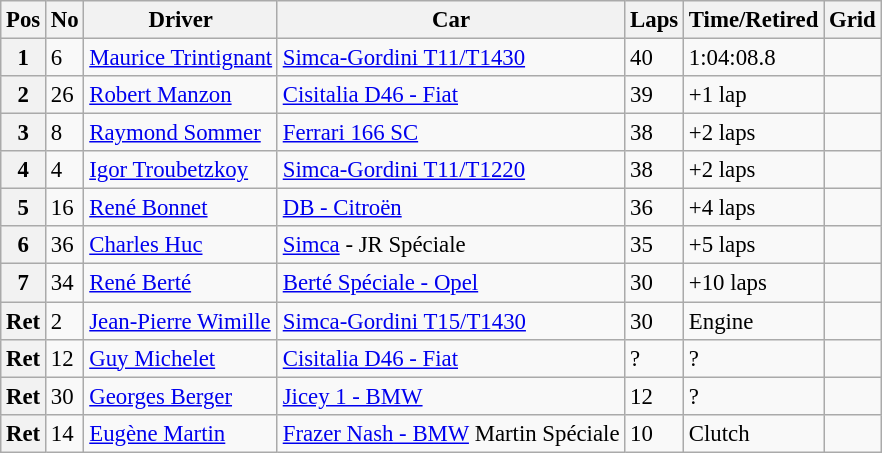<table class="wikitable" style="font-size:95%">
<tr>
<th>Pos</th>
<th>No</th>
<th>Driver</th>
<th>Car</th>
<th>Laps</th>
<th>Time/Retired</th>
<th>Grid</th>
</tr>
<tr>
<th>1</th>
<td>6</td>
<td> <a href='#'>Maurice Trintignant</a></td>
<td><a href='#'>Simca-Gordini T11/T1430</a></td>
<td>40</td>
<td>1:04:08.8</td>
<td></td>
</tr>
<tr>
<th>2</th>
<td>26</td>
<td> <a href='#'>Robert Manzon</a></td>
<td><a href='#'>Cisitalia D46 - Fiat</a></td>
<td>39</td>
<td>+1 lap</td>
<td></td>
</tr>
<tr>
<th>3</th>
<td>8</td>
<td> <a href='#'>Raymond Sommer</a></td>
<td><a href='#'>Ferrari 166 SC</a></td>
<td>38</td>
<td>+2 laps</td>
<td></td>
</tr>
<tr>
<th>4</th>
<td>4</td>
<td> <a href='#'>Igor Troubetzkoy</a></td>
<td><a href='#'>Simca-Gordini T11/T1220</a></td>
<td>38</td>
<td>+2 laps</td>
<td></td>
</tr>
<tr>
<th>5</th>
<td>16</td>
<td> <a href='#'>René Bonnet</a></td>
<td><a href='#'>DB - Citroën</a></td>
<td>36</td>
<td>+4 laps</td>
<td></td>
</tr>
<tr>
<th>6</th>
<td>36</td>
<td> <a href='#'>Charles Huc</a></td>
<td><a href='#'>Simca</a> - JR Spéciale</td>
<td>35</td>
<td>+5 laps</td>
<td></td>
</tr>
<tr>
<th>7</th>
<td>34</td>
<td> <a href='#'>René Berté</a></td>
<td><a href='#'>Berté Spéciale - Opel</a></td>
<td>30</td>
<td>+10 laps</td>
<td></td>
</tr>
<tr>
<th>Ret</th>
<td>2</td>
<td> <a href='#'>Jean-Pierre Wimille</a></td>
<td><a href='#'>Simca-Gordini T15/T1430</a></td>
<td>30</td>
<td>Engine</td>
<td></td>
</tr>
<tr>
<th>Ret</th>
<td>12</td>
<td> <a href='#'>Guy Michelet</a></td>
<td><a href='#'>Cisitalia D46 - Fiat</a></td>
<td>?</td>
<td>?</td>
<td></td>
</tr>
<tr>
<th>Ret</th>
<td>30</td>
<td> <a href='#'>Georges Berger</a></td>
<td><a href='#'>Jicey 1 - BMW</a></td>
<td>12</td>
<td>?</td>
<td></td>
</tr>
<tr>
<th>Ret</th>
<td>14</td>
<td> <a href='#'>Eugène Martin</a></td>
<td><a href='#'>Frazer Nash - BMW</a> Martin Spéciale</td>
<td>10</td>
<td>Clutch</td>
<td></td>
</tr>
</table>
